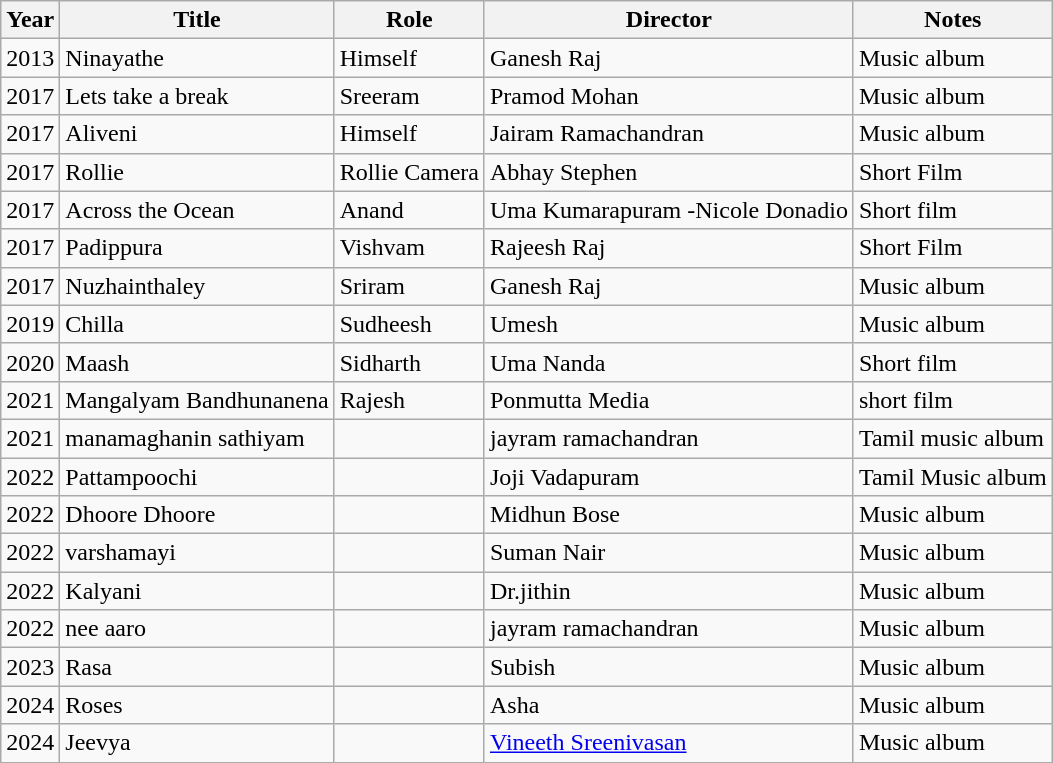<table class="wikitable sortable">
<tr>
<th>Year</th>
<th>Title</th>
<th>Role</th>
<th>Director</th>
<th>Notes</th>
</tr>
<tr>
<td>2013</td>
<td>Ninayathe</td>
<td>Himself</td>
<td>Ganesh Raj</td>
<td>Music album</td>
</tr>
<tr>
<td>2017</td>
<td>Lets take a break</td>
<td>Sreeram</td>
<td>Pramod Mohan</td>
<td>Music album</td>
</tr>
<tr>
<td>2017</td>
<td>Aliveni</td>
<td>Himself</td>
<td>Jairam Ramachandran</td>
<td>Music album</td>
</tr>
<tr>
<td>2017</td>
<td>Rollie</td>
<td>Rollie Camera</td>
<td>Abhay Stephen</td>
<td>Short Film</td>
</tr>
<tr>
<td>2017</td>
<td>Across  the Ocean</td>
<td>Anand</td>
<td>Uma Kumarapuram -Nicole Donadio</td>
<td>Short film</td>
</tr>
<tr>
<td>2017</td>
<td>Padippura</td>
<td>Vishvam</td>
<td>Rajeesh Raj</td>
<td>Short Film</td>
</tr>
<tr>
<td>2017</td>
<td>Nuzhainthaley</td>
<td>Sriram</td>
<td>Ganesh Raj</td>
<td>Music album</td>
</tr>
<tr>
<td>2019</td>
<td>Chilla</td>
<td>Sudheesh</td>
<td>Umesh</td>
<td>Music album</td>
</tr>
<tr>
<td>2020</td>
<td>Maash</td>
<td>Sidharth</td>
<td>Uma Nanda</td>
<td>Short film</td>
</tr>
<tr>
<td>2021</td>
<td>Mangalyam Bandhunanena</td>
<td>Rajesh</td>
<td>Ponmutta Media</td>
<td>short film</td>
</tr>
<tr>
<td>2021</td>
<td>manamaghanin sathiyam</td>
<td></td>
<td>jayram ramachandran</td>
<td>Tamil music album</td>
</tr>
<tr>
<td>2022</td>
<td>Pattampoochi</td>
<td></td>
<td>Joji Vadapuram</td>
<td>Tamil Music album</td>
</tr>
<tr>
<td>2022</td>
<td>Dhoore Dhoore</td>
<td></td>
<td>Midhun Bose</td>
<td>Music album</td>
</tr>
<tr>
<td>2022</td>
<td>varshamayi</td>
<td></td>
<td>Suman Nair</td>
<td>Music album</td>
</tr>
<tr>
<td>2022</td>
<td>Kalyani</td>
<td></td>
<td>Dr.jithin</td>
<td>Music album</td>
</tr>
<tr>
<td>2022</td>
<td>nee aaro</td>
<td></td>
<td>jayram ramachandran</td>
<td>Music album</td>
</tr>
<tr>
<td>2023</td>
<td>Rasa</td>
<td></td>
<td>Subish</td>
<td>Music album</td>
</tr>
<tr>
<td>2024</td>
<td>Roses</td>
<td></td>
<td>Asha</td>
<td>Music album</td>
</tr>
<tr>
<td>2024</td>
<td>Jeevya</td>
<td></td>
<td><a href='#'>Vineeth Sreenivasan</a></td>
<td>Music album</td>
</tr>
</table>
